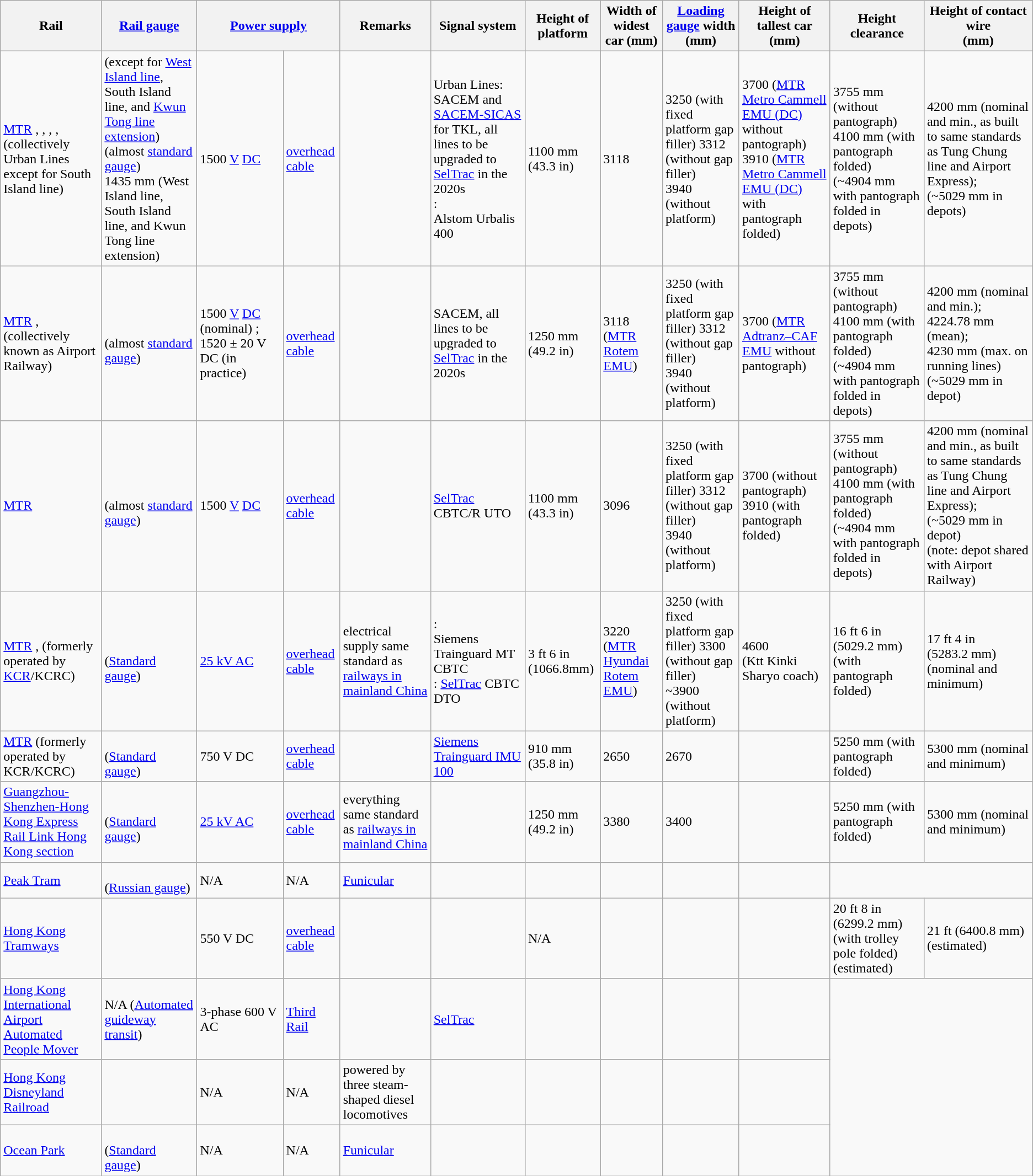<table class="wikitable">
<tr>
<th>Rail</th>
<th><a href='#'>Rail gauge</a></th>
<th colspan="2"><a href='#'>Power supply</a></th>
<th>Remarks</th>
<th>Signal system</th>
<th>Height of platform</th>
<th>Width of widest car (mm)</th>
<th><a href='#'>Loading gauge</a> width (mm)</th>
<th>Height of tallest car (mm)</th>
<th>Height clearance</th>
<th>Height of contact wire<br>(mm)</th>
</tr>
<tr>
<td><a href='#'>MTR</a> , , , ,  (collectively Urban Lines except for South Island line)</td>
<td> (except for <a href='#'>West Island line</a>, South Island line, and <a href='#'>Kwun Tong line extension</a>)<br>(almost <a href='#'>standard gauge</a>)<br>1435 mm (West Island line, South Island line, and Kwun Tong line extension)</td>
<td>1500 <a href='#'>V</a> <a href='#'>DC</a> </td>
<td><a href='#'>overhead cable</a></td>
<td></td>
<td>Urban Lines:<br>SACEM and <a href='#'>SACEM-SICAS</a> for TKL, all lines to be upgraded to <a href='#'>SelTrac</a> in the 2020s<br>:<br>Alstom Urbalis 400</td>
<td>1100 mm (43.3 in)</td>
<td>3118</td>
<td>3250 (with fixed platform gap filler) 3312 (without gap filler)<br>3940 (without platform)</td>
<td>3700 (<a href='#'>MTR Metro Cammell EMU (DC)</a> without pantograph)<br>3910 (<a href='#'>MTR Metro Cammell EMU (DC)</a> with pantograph folded)</td>
<td>3755 mm (without pantograph)<br>4100 mm (with pantograph folded)<br>(~4904 mm with pantograph folded in depots)</td>
<td>4200 mm (nominal and min., as built to same standards as Tung Chung line and Airport Express);<br>(~5029 mm in depots)</td>
</tr>
<tr>
<td><a href='#'>MTR</a> ,  (collectively known as Airport Railway)</td>
<td><br>(almost <a href='#'>standard gauge</a>)</td>
<td>1500 <a href='#'>V</a> <a href='#'>DC</a> (nominal) ; 1520 ± 20 V DC (in practice)</td>
<td><a href='#'>overhead cable</a></td>
<td></td>
<td>SACEM, all lines to be upgraded to <a href='#'>SelTrac</a> in the 2020s</td>
<td>1250 mm (49.2 in)</td>
<td>3118 (<a href='#'>MTR Rotem EMU</a>)</td>
<td>3250 (with fixed platform gap filler) 3312 (without gap filler)<br>3940 (without platform)</td>
<td>3700 (<a href='#'>MTR Adtranz–CAF EMU</a> without pantograph)</td>
<td>3755 mm (without pantograph)<br>4100 mm (with pantograph folded)<br>(~4904 mm with pantograph folded in depots)</td>
<td>4200 mm (nominal and min.);<br>4224.78 mm (mean);<br>4230 mm (max. on running lines)(~5029 mm in depot)</td>
</tr>
<tr>
<td><a href='#'>MTR</a> </td>
<td><br>(almost <a href='#'>standard gauge</a>)</td>
<td>1500 <a href='#'>V</a> <a href='#'>DC</a> </td>
<td><a href='#'>overhead cable</a></td>
<td></td>
<td><a href='#'>SelTrac</a> CBTC/R UTO</td>
<td>1100 mm (43.3 in)</td>
<td>3096</td>
<td>3250 (with fixed platform gap filler) 3312 (without gap filler)<br>3940 (without platform)</td>
<td>3700 (without pantograph)<br>3910 (with pantograph folded)</td>
<td>3755 mm (without pantograph)<br>4100 mm (with pantograph folded)<br>(~4904 mm with pantograph folded in depots)</td>
<td>4200 mm (nominal and min., as built to same standards as Tung Chung line and Airport Express);<br>(~5029 mm in depot)<br>(note: depot shared with Airport Railway)</td>
</tr>
<tr>
<td><a href='#'>MTR</a> ,   (formerly operated by <a href='#'>KCR</a>/KCRC)</td>
<td><br>(<a href='#'>Standard gauge</a>)</td>
<td><a href='#'>25 kV AC</a></td>
<td><a href='#'>overhead cable</a></td>
<td>electrical supply same standard as <a href='#'>railways in mainland China</a></td>
<td>:<br>Siemens Trainguard MT CBTC<br>: <a href='#'>SelTrac</a> CBTC DTO</td>
<td>3 ft 6 in (1066.8mm)</td>
<td>3220 (<a href='#'>MTR Hyundai Rotem EMU</a>)</td>
<td>3250 (with fixed platform gap filler) 3300 (without gap filler)<br>~3900 (without platform)</td>
<td>4600<br>(Ktt Kinki Sharyo coach)</td>
<td>16 ft 6 in (5029.2 mm) (with pantograph folded)</td>
<td>17 ft 4 in (5283.2 mm) (nominal and minimum)</td>
</tr>
<tr>
<td><a href='#'>MTR</a>   (formerly operated by KCR/KCRC)</td>
<td><br>(<a href='#'>Standard gauge</a>)</td>
<td>750 V DC</td>
<td><a href='#'>overhead cable</a></td>
<td></td>
<td><a href='#'>Siemens</a> <a href='#'>Trainguard IMU 100</a></td>
<td>910 mm<br>(35.8 in)</td>
<td>2650</td>
<td>2670</td>
<td></td>
<td>5250 mm (with pantograph folded)</td>
<td>5300 mm (nominal and minimum)</td>
</tr>
<tr>
<td><a href='#'>Guangzhou-Shenzhen-Hong Kong Express Rail Link Hong Kong section</a></td>
<td><br>(<a href='#'>Standard gauge</a>)</td>
<td><a href='#'>25 kV AC</a></td>
<td><a href='#'>overhead cable</a></td>
<td>everything same standard as <a href='#'>railways in mainland China</a></td>
<td></td>
<td>1250 mm (49.2 in)</td>
<td>3380</td>
<td>3400</td>
<td></td>
<td>5250 mm (with pantograph folded)</td>
<td>5300 mm (nominal and minimum)</td>
</tr>
<tr>
<td><a href='#'>Peak Tram</a></td>
<td><br>(<a href='#'>Russian gauge</a>)</td>
<td>N/A</td>
<td>N/A</td>
<td><a href='#'>Funicular</a></td>
<td></td>
<td></td>
<td></td>
<td></td>
<td></td>
</tr>
<tr>
<td><a href='#'>Hong Kong Tramways</a></td>
<td></td>
<td>550 V DC</td>
<td><a href='#'>overhead cable</a></td>
<td></td>
<td></td>
<td>N/A</td>
<td></td>
<td></td>
<td></td>
<td>20 ft 8 in (6299.2 mm) (with trolley pole folded) (estimated)</td>
<td>21 ft (6400.8 mm) (estimated)</td>
</tr>
<tr>
<td><a href='#'>Hong Kong International Airport Automated People Mover</a></td>
<td>N/A (<a href='#'>Automated guideway transit</a>)</td>
<td>3-phase 600 V AC</td>
<td><a href='#'>Third Rail</a></td>
<td></td>
<td><a href='#'>SelTrac</a></td>
<td></td>
<td></td>
<td></td>
<td></td>
</tr>
<tr>
<td><a href='#'>Hong Kong Disneyland Railroad</a></td>
<td></td>
<td>N/A</td>
<td>N/A</td>
<td>powered by three steam-shaped diesel locomotives</td>
<td></td>
<td></td>
<td></td>
<td></td>
<td></td>
</tr>
<tr>
<td><a href='#'>Ocean Park</a>  </td>
<td><br>(<a href='#'>Standard gauge</a>)</td>
<td>N/A</td>
<td>N/A</td>
<td><a href='#'>Funicular</a></td>
<td></td>
<td></td>
<td></td>
<td></td>
<td></td>
</tr>
</table>
